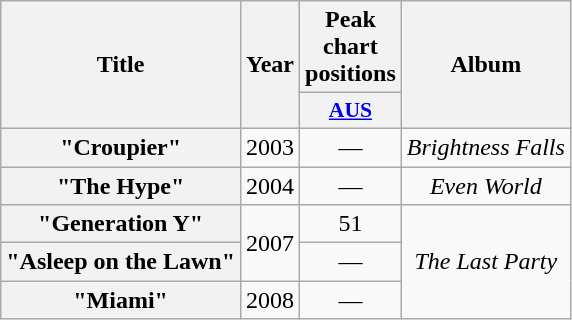<table class="wikitable plainrowheaders" style="text-align:center;">
<tr>
<th scope="col" rowspan="2">Title</th>
<th scope="col" rowspan="2">Year</th>
<th scope="col" colspan="1">Peak chart positions</th>
<th scope="col" rowspan="2">Album</th>
</tr>
<tr>
<th scope="col" style="width:3em;font-size:90%;"><a href='#'>AUS</a><br></th>
</tr>
<tr>
<th scope="row">"Croupier"</th>
<td>2003</td>
<td>—</td>
<td><em>Brightness Falls</em></td>
</tr>
<tr>
<th scope="row">"The Hype"</th>
<td>2004</td>
<td>—</td>
<td><em>Even World</em></td>
</tr>
<tr>
<th scope="row">"Generation Y"</th>
<td rowspan="2">2007</td>
<td>51</td>
<td rowspan="3"><em>The Last Party</em></td>
</tr>
<tr>
<th scope="row">"Asleep on the Lawn"</th>
<td>—</td>
</tr>
<tr>
<th scope="row">"Miami"</th>
<td>2008</td>
<td>—</td>
</tr>
</table>
